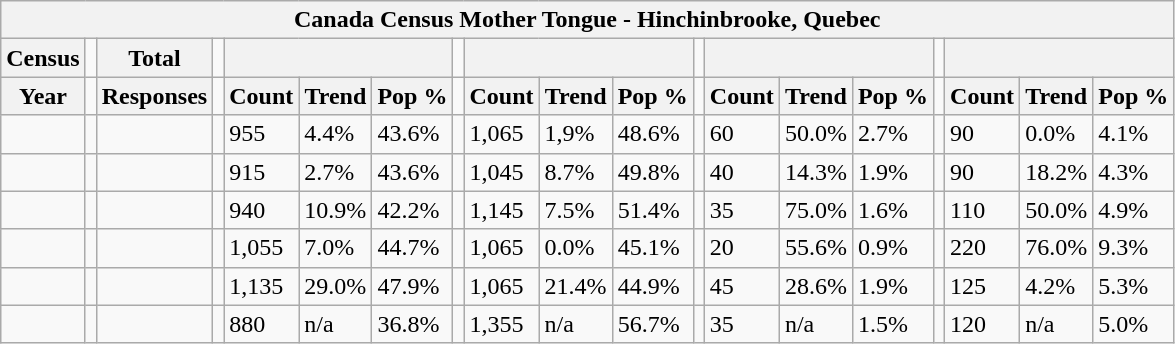<table class="wikitable">
<tr>
<th colspan="19">Canada Census Mother Tongue - Hinchinbrooke, Quebec</th>
</tr>
<tr>
<th>Census</th>
<td></td>
<th>Total</th>
<td colspan="1"></td>
<th colspan="3"></th>
<td colspan="1"></td>
<th colspan="3"></th>
<td colspan="1"></td>
<th colspan="3"></th>
<td colspan="1"></td>
<th colspan="3"></th>
</tr>
<tr>
<th>Year</th>
<td></td>
<th>Responses</th>
<td></td>
<th>Count</th>
<th>Trend</th>
<th>Pop %</th>
<td></td>
<th>Count</th>
<th>Trend</th>
<th>Pop %</th>
<td></td>
<th>Count</th>
<th>Trend</th>
<th>Pop %</th>
<td></td>
<th>Count</th>
<th>Trend</th>
<th>Pop %</th>
</tr>
<tr>
<td></td>
<td></td>
<td></td>
<td></td>
<td>955</td>
<td> 4.4%</td>
<td>43.6%</td>
<td></td>
<td>1,065</td>
<td> 1,9%</td>
<td>48.6%</td>
<td></td>
<td>60</td>
<td> 50.0%</td>
<td>2.7%</td>
<td></td>
<td>90</td>
<td> 0.0%</td>
<td>4.1%</td>
</tr>
<tr>
<td></td>
<td></td>
<td></td>
<td></td>
<td>915</td>
<td> 2.7%</td>
<td>43.6%</td>
<td></td>
<td>1,045</td>
<td> 8.7%</td>
<td>49.8%</td>
<td></td>
<td>40</td>
<td> 14.3%</td>
<td>1.9%</td>
<td></td>
<td>90</td>
<td> 18.2%</td>
<td>4.3%</td>
</tr>
<tr>
<td></td>
<td></td>
<td></td>
<td></td>
<td>940</td>
<td> 10.9%</td>
<td>42.2%</td>
<td></td>
<td>1,145</td>
<td> 7.5%</td>
<td>51.4%</td>
<td></td>
<td>35</td>
<td> 75.0%</td>
<td>1.6%</td>
<td></td>
<td>110</td>
<td> 50.0%</td>
<td>4.9%</td>
</tr>
<tr>
<td></td>
<td></td>
<td></td>
<td></td>
<td>1,055</td>
<td> 7.0%</td>
<td>44.7%</td>
<td></td>
<td>1,065</td>
<td> 0.0%</td>
<td>45.1%</td>
<td></td>
<td>20</td>
<td> 55.6%</td>
<td>0.9%</td>
<td></td>
<td>220</td>
<td> 76.0%</td>
<td>9.3%</td>
</tr>
<tr>
<td></td>
<td></td>
<td></td>
<td></td>
<td>1,135</td>
<td> 29.0%</td>
<td>47.9%</td>
<td></td>
<td>1,065</td>
<td> 21.4%</td>
<td>44.9%</td>
<td></td>
<td>45</td>
<td> 28.6%</td>
<td>1.9%</td>
<td></td>
<td>125</td>
<td> 4.2%</td>
<td>5.3%</td>
</tr>
<tr>
<td></td>
<td></td>
<td></td>
<td></td>
<td>880</td>
<td>n/a</td>
<td>36.8%</td>
<td></td>
<td>1,355</td>
<td>n/a</td>
<td>56.7%</td>
<td></td>
<td>35</td>
<td>n/a</td>
<td>1.5%</td>
<td></td>
<td>120</td>
<td>n/a</td>
<td>5.0%</td>
</tr>
</table>
